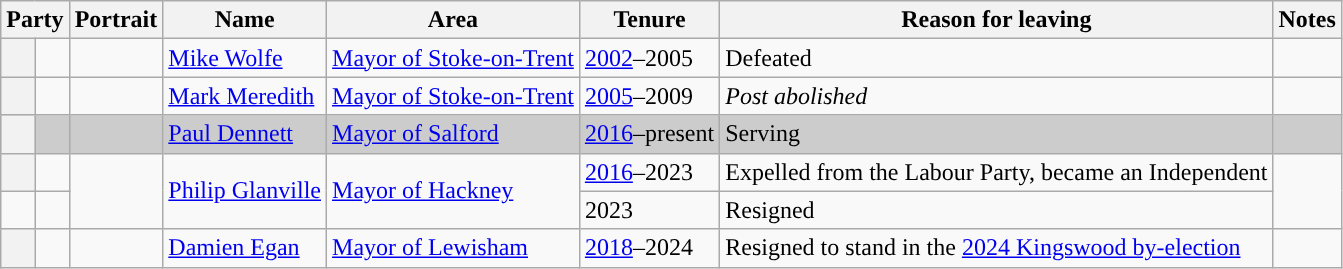<table class="wikitable sortable">
<tr>
<th colspan=2>Party</th>
<th class="unsortable">Portrait</th>
<th class="unsortable">Name</th>
<th class="unsortable">Area</th>
<th>Tenure</th>
<th>Reason for leaving</th>
<th class="unsortable">Notes</th>
</tr>
<tr>
<th style="background-color: "></th>
<td></td>
<td></td>
<td><a href='#'>Mike Wolfe</a></td>
<td><a href='#'>Mayor of Stoke-on-Trent</a></td>
<td><a href='#'>2002</a>–2005</td>
<td>Defeated</td>
<td></td>
</tr>
<tr>
<th style="background-color: "></th>
<td></td>
<td></td>
<td><a href='#'>Mark Meredith</a></td>
<td><a href='#'>Mayor of Stoke-on-Trent</a></td>
<td><a href='#'>2005</a>–2009</td>
<td><em>Post abolished</em></td>
<td></td>
</tr>
<tr style="background:#ccc;">
<th style="background-color: "></th>
<td></td>
<td></td>
<td><a href='#'>Paul Dennett</a></td>
<td><a href='#'>Mayor of Salford</a></td>
<td><a href='#'>2016</a>–present</td>
<td>Serving</td>
<td></td>
</tr>
<tr>
<th style="background-color: "></th>
<td></td>
<td rowspan="2"></td>
<td rowspan="2"><a href='#'>Philip Glanville</a></td>
<td rowspan="2"><a href='#'>Mayor of Hackney</a></td>
<td><a href='#'>2016</a>–2023</td>
<td>Expelled from the Labour Party, became an Independent</td>
<td rowspan="2"></td>
</tr>
<tr>
<td ! style="background-color: "></td>
<td></td>
<td>2023</td>
<td>Resigned</td>
</tr>
<tr>
<th style="background-color: "></th>
<td></td>
<td></td>
<td><a href='#'>Damien Egan</a></td>
<td><a href='#'>Mayor of Lewisham</a></td>
<td><a href='#'>2018</a>–2024</td>
<td>Resigned to stand in the <a href='#'>2024 Kingswood by-election</a></td>
<td></td>
</tr>
</table>
